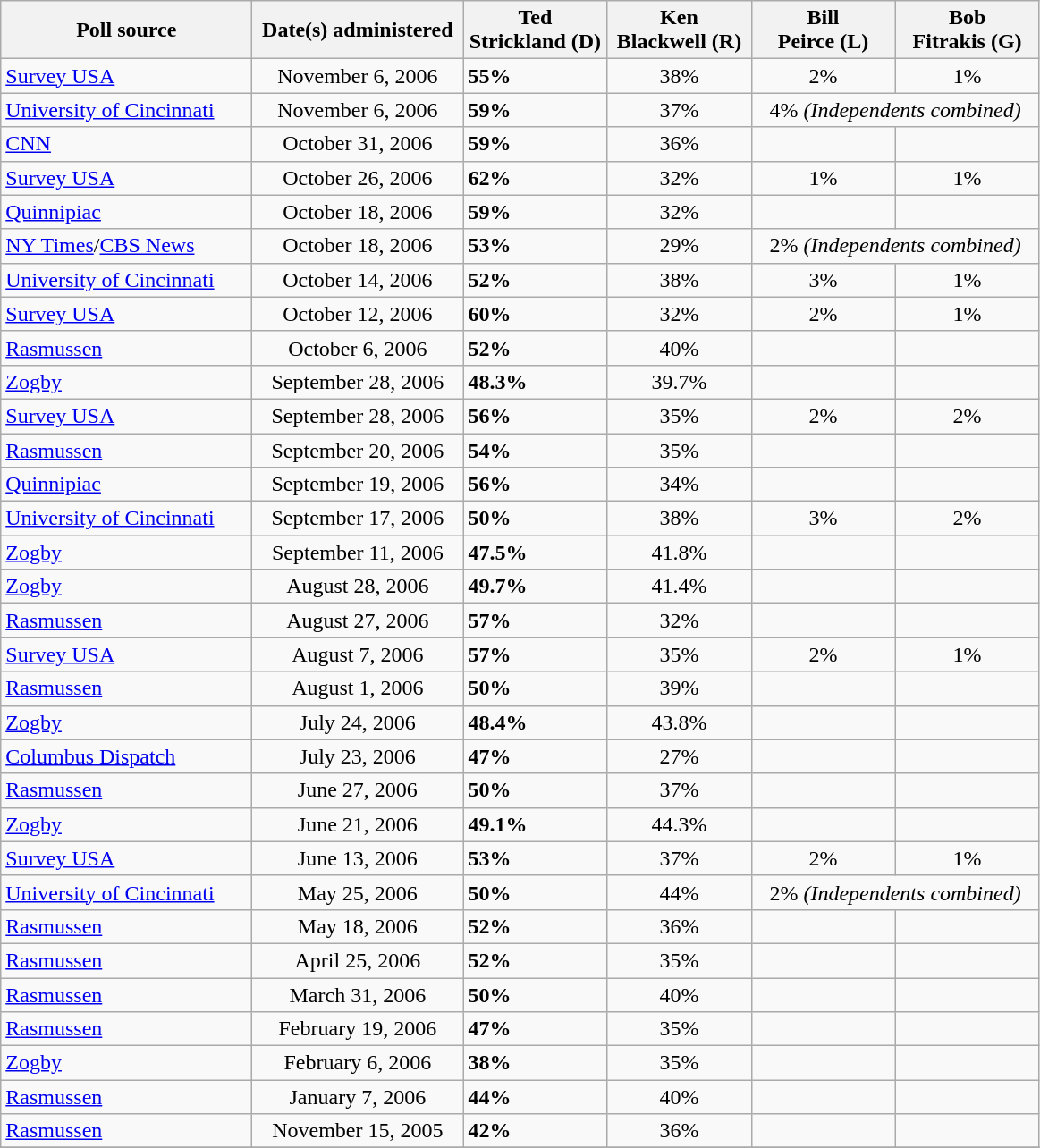<table class="wikitable">
<tr>
<th width="180px">Poll source</th>
<th width="150px">Date(s) administered</th>
<th width="100px">Ted<br>Strickland (D)</th>
<th width="100px">Ken<br>Blackwell (R)</th>
<th width="100px">Bill<br>Peirce (L)</th>
<th width="100px">Bob<br>Fitrakis (G)</th>
</tr>
<tr>
<td><a href='#'>Survey USA</a></td>
<td align=center>November 6, 2006</td>
<td><strong>55%</strong></td>
<td align=center>38%</td>
<td align=center>2%</td>
<td align=center>1%</td>
</tr>
<tr>
<td><a href='#'>University of Cincinnati</a></td>
<td align=center>November 6, 2006</td>
<td><strong>59%</strong></td>
<td align=center>37%</td>
<td align=center colspan="2">4% <em>(Independents combined)</em></td>
</tr>
<tr>
<td><a href='#'>CNN</a></td>
<td align=center>October 31, 2006</td>
<td><strong>59%</strong></td>
<td align=center>36%</td>
<td></td>
<td></td>
</tr>
<tr>
<td><a href='#'>Survey USA</a></td>
<td align=center>October 26, 2006</td>
<td><strong>62%</strong></td>
<td align=center>32%</td>
<td align=center>1%</td>
<td align=center>1%</td>
</tr>
<tr>
<td><a href='#'>Quinnipiac</a></td>
<td align=center>October 18, 2006</td>
<td><strong>59%</strong></td>
<td align=center>32%</td>
<td></td>
<td></td>
</tr>
<tr>
<td><a href='#'>NY Times</a>/<a href='#'>CBS News</a></td>
<td align=center>October 18, 2006</td>
<td><strong>53%</strong></td>
<td align=center>29%</td>
<td align=center colspan="2">2% <em>(Independents combined)</em></td>
</tr>
<tr>
<td><a href='#'>University of Cincinnati</a></td>
<td align=center>October 14, 2006</td>
<td><strong>52%</strong></td>
<td align=center>38%</td>
<td align=center>3%</td>
<td align=center>1%</td>
</tr>
<tr>
<td><a href='#'>Survey USA</a></td>
<td align=center>October 12, 2006</td>
<td><strong>60%</strong></td>
<td align=center>32%</td>
<td align=center>2%</td>
<td align=center>1%</td>
</tr>
<tr>
<td><a href='#'>Rasmussen</a></td>
<td align=center>October 6, 2006</td>
<td><strong>52%</strong></td>
<td align=center>40%</td>
<td></td>
<td></td>
</tr>
<tr>
<td><a href='#'>Zogby</a></td>
<td align=center>September 28, 2006</td>
<td><strong>48.3%</strong></td>
<td align=center>39.7%</td>
<td></td>
<td></td>
</tr>
<tr>
<td><a href='#'>Survey USA</a></td>
<td align=center>September 28, 2006</td>
<td><strong>56%</strong></td>
<td align=center>35%</td>
<td align=center>2%</td>
<td align=center>2%</td>
</tr>
<tr>
<td><a href='#'>Rasmussen</a></td>
<td align=center>September 20, 2006</td>
<td><strong>54%</strong></td>
<td align=center>35%</td>
<td></td>
<td></td>
</tr>
<tr>
<td><a href='#'>Quinnipiac</a></td>
<td align=center>September 19, 2006</td>
<td><strong>56%</strong></td>
<td align=center>34%</td>
<td></td>
<td></td>
</tr>
<tr>
<td><a href='#'>University of Cincinnati</a></td>
<td align=center>September 17, 2006</td>
<td><strong>50%</strong></td>
<td align=center>38%</td>
<td align=center>3%</td>
<td align=center>2%</td>
</tr>
<tr>
<td><a href='#'>Zogby</a></td>
<td align=center>September 11, 2006</td>
<td><strong>47.5%</strong></td>
<td align=center>41.8%</td>
<td></td>
<td></td>
</tr>
<tr>
<td><a href='#'>Zogby</a></td>
<td align=center>August 28, 2006</td>
<td><strong>49.7%</strong></td>
<td align=center>41.4%</td>
<td></td>
<td></td>
</tr>
<tr>
<td><a href='#'>Rasmussen</a></td>
<td align=center>August 27, 2006</td>
<td><strong>57%</strong></td>
<td align=center>32%</td>
<td></td>
<td></td>
</tr>
<tr>
<td><a href='#'>Survey USA</a></td>
<td align=center>August 7, 2006</td>
<td><strong>57%</strong></td>
<td align=center>35%</td>
<td align=center>2%</td>
<td align=center>1%</td>
</tr>
<tr>
<td><a href='#'>Rasmussen</a></td>
<td align=center>August 1, 2006</td>
<td><strong>50%</strong></td>
<td align=center>39%</td>
<td></td>
<td></td>
</tr>
<tr>
<td><a href='#'>Zogby</a></td>
<td align=center>July 24, 2006</td>
<td><strong>48.4%</strong></td>
<td align=center>43.8%</td>
<td></td>
<td></td>
</tr>
<tr>
<td><a href='#'>Columbus Dispatch</a></td>
<td align=center>July 23, 2006</td>
<td><strong>47%</strong></td>
<td align=center>27%</td>
<td></td>
<td></td>
</tr>
<tr>
<td><a href='#'>Rasmussen</a></td>
<td align=center>June 27, 2006</td>
<td><strong>50%</strong></td>
<td align=center>37%</td>
<td></td>
<td></td>
</tr>
<tr>
<td><a href='#'>Zogby</a></td>
<td align=center>June 21, 2006</td>
<td><strong>49.1%</strong></td>
<td align=center>44.3%</td>
<td></td>
<td></td>
</tr>
<tr>
<td><a href='#'>Survey USA</a></td>
<td align=center>June 13, 2006</td>
<td><strong>53%</strong></td>
<td align=center>37%</td>
<td align=center>2%</td>
<td align=center>1%</td>
</tr>
<tr>
<td><a href='#'>University of Cincinnati</a></td>
<td align=center>May 25, 2006</td>
<td><strong>50%</strong></td>
<td align=center>44%</td>
<td align=center colspan="2">2% <em>(Independents combined)</em></td>
</tr>
<tr>
<td><a href='#'>Rasmussen</a></td>
<td align=center>May 18, 2006</td>
<td><strong>52%</strong></td>
<td align=center>36%</td>
<td></td>
<td></td>
</tr>
<tr>
<td><a href='#'>Rasmussen</a></td>
<td align=center>April 25, 2006</td>
<td><strong>52%</strong></td>
<td align=center>35%</td>
<td></td>
<td></td>
</tr>
<tr>
<td><a href='#'>Rasmussen</a></td>
<td align=center>March 31, 2006</td>
<td><strong>50%</strong></td>
<td align=center>40%</td>
<td></td>
<td></td>
</tr>
<tr>
<td><a href='#'>Rasmussen</a></td>
<td align=center>February 19, 2006</td>
<td><strong>47%</strong></td>
<td align=center>35%</td>
<td></td>
<td></td>
</tr>
<tr>
<td><a href='#'>Zogby</a></td>
<td align=center>February 6, 2006</td>
<td><strong>38%</strong></td>
<td align=center>35%</td>
<td></td>
<td></td>
</tr>
<tr>
<td><a href='#'>Rasmussen</a></td>
<td align=center>January 7, 2006</td>
<td><strong>44%</strong></td>
<td align=center>40%</td>
<td></td>
<td></td>
</tr>
<tr>
<td><a href='#'>Rasmussen</a></td>
<td align=center>November 15, 2005</td>
<td><strong>42%</strong></td>
<td align=center>36%</td>
<td></td>
<td></td>
</tr>
<tr>
</tr>
</table>
